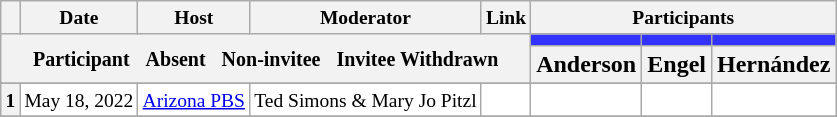<table class="wikitable" style="text-align:center;">
<tr style="font-size:small;">
<th scope="col"></th>
<th scope="col">Date</th>
<th scope="col">Host</th>
<th scope="col">Moderator</th>
<th scope="col">Link</th>
<th scope="col" colspan="3">Participants</th>
</tr>
<tr>
<th colspan="5" rowspan="2"> <small>Participant  </small> <small>Absent  </small> <small>Non-invitee  </small> <small>Invitee Withdrawn</small></th>
<th scope="col" style="background:#3333FF;"></th>
<th scope="col" style="background:#3333FF;"></th>
<th scope="col" style="background:#3333FF;"></th>
</tr>
<tr>
<th scope="col">Anderson</th>
<th scope="col">Engel</th>
<th scope="col">Hernández</th>
</tr>
<tr>
</tr>
<tr style="background:#FFFFFF;font-size:small;">
<th scope="row">1</th>
<td style="white-space:nowrap;">May 18, 2022</td>
<td style="white-space:nowrap;"><a href='#'>Arizona PBS</a></td>
<td style="white-space:nowrap;">Ted Simons & Mary Jo Pitzl</td>
<td style="white-space:nowrap;"></td>
<td></td>
<td></td>
<td></td>
</tr>
<tr>
</tr>
</table>
